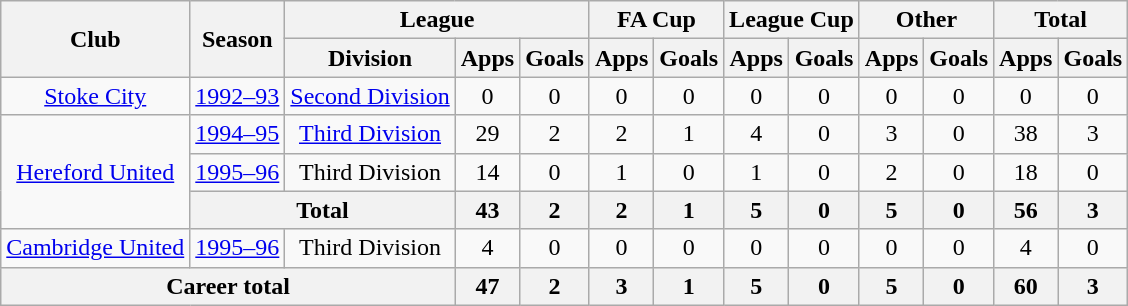<table class="wikitable" style="text-align: center;">
<tr>
<th rowspan="2">Club</th>
<th rowspan="2">Season</th>
<th colspan="3">League</th>
<th colspan="2">FA Cup</th>
<th colspan="2">League Cup</th>
<th colspan="2">Other</th>
<th colspan="2">Total</th>
</tr>
<tr>
<th>Division</th>
<th>Apps</th>
<th>Goals</th>
<th>Apps</th>
<th>Goals</th>
<th>Apps</th>
<th>Goals</th>
<th>Apps</th>
<th>Goals</th>
<th>Apps</th>
<th>Goals</th>
</tr>
<tr>
<td><a href='#'>Stoke City</a></td>
<td><a href='#'>1992–93</a></td>
<td><a href='#'>Second Division</a></td>
<td>0</td>
<td>0</td>
<td>0</td>
<td>0</td>
<td>0</td>
<td>0</td>
<td>0</td>
<td>0</td>
<td>0</td>
<td>0</td>
</tr>
<tr>
<td rowspan=3><a href='#'>Hereford United</a></td>
<td><a href='#'>1994–95</a></td>
<td><a href='#'>Third Division</a></td>
<td>29</td>
<td>2</td>
<td>2</td>
<td>1</td>
<td>4</td>
<td>0</td>
<td>3</td>
<td>0</td>
<td>38</td>
<td>3</td>
</tr>
<tr>
<td><a href='#'>1995–96</a></td>
<td>Third Division</td>
<td>14</td>
<td>0</td>
<td>1</td>
<td>0</td>
<td>1</td>
<td>0</td>
<td>2</td>
<td>0</td>
<td>18</td>
<td>0</td>
</tr>
<tr>
<th colspan=2>Total</th>
<th>43</th>
<th>2</th>
<th>2</th>
<th>1</th>
<th>5</th>
<th>0</th>
<th>5</th>
<th>0</th>
<th>56</th>
<th>3</th>
</tr>
<tr>
<td><a href='#'>Cambridge United</a></td>
<td><a href='#'>1995–96</a></td>
<td>Third Division</td>
<td>4</td>
<td>0</td>
<td>0</td>
<td>0</td>
<td>0</td>
<td>0</td>
<td>0</td>
<td>0</td>
<td>4</td>
<td>0</td>
</tr>
<tr>
<th colspan="3">Career total</th>
<th>47</th>
<th>2</th>
<th>3</th>
<th>1</th>
<th>5</th>
<th>0</th>
<th>5</th>
<th>0</th>
<th>60</th>
<th>3</th>
</tr>
</table>
